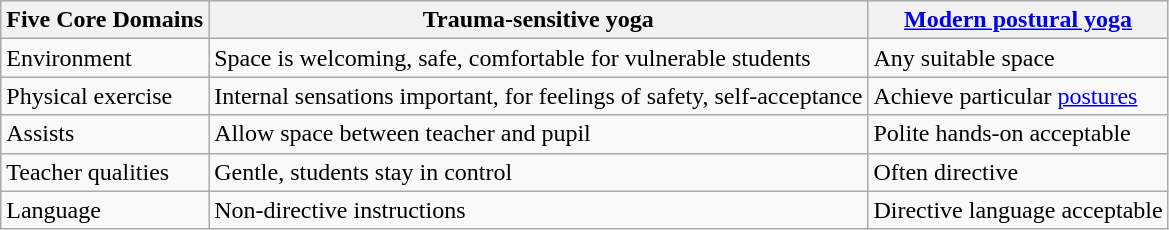<table class="wikitable">
<tr>
<th>Five Core Domains</th>
<th>Trauma-sensitive yoga</th>
<th><a href='#'>Modern postural yoga</a></th>
</tr>
<tr>
<td>Environment</td>
<td>Space is welcoming, safe, comfortable for vulnerable students</td>
<td>Any suitable space</td>
</tr>
<tr>
<td>Physical exercise</td>
<td>Internal sensations important, for feelings of safety, self-acceptance</td>
<td>Achieve particular <a href='#'>postures</a></td>
</tr>
<tr>
<td>Assists</td>
<td>Allow space between teacher and pupil</td>
<td>Polite hands-on acceptable</td>
</tr>
<tr>
<td>Teacher qualities</td>
<td>Gentle, students stay in control</td>
<td>Often directive</td>
</tr>
<tr>
<td>Language</td>
<td>Non-directive instructions</td>
<td>Directive language acceptable</td>
</tr>
</table>
